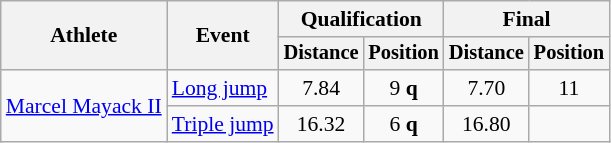<table class=wikitable style="font-size:90%">
<tr>
<th rowspan="2">Athlete</th>
<th rowspan="2">Event</th>
<th colspan="2">Qualification</th>
<th colspan="2">Final</th>
</tr>
<tr style="font-size:95%">
<th>Distance</th>
<th>Position</th>
<th>Distance</th>
<th>Position</th>
</tr>
<tr align=center>
<td align=left rowspan=2><a href='#'>Marcel Mayack II</a></td>
<td style="text-align:left;"><a href='#'>Long jump</a></td>
<td>7.84</td>
<td>9 <strong>q</strong></td>
<td>7.70</td>
<td>11</td>
</tr>
<tr align=center>
<td style="text-align:left;"><a href='#'>Triple jump</a></td>
<td>16.32</td>
<td>6 <strong>q</strong></td>
<td>16.80</td>
<td></td>
</tr>
</table>
